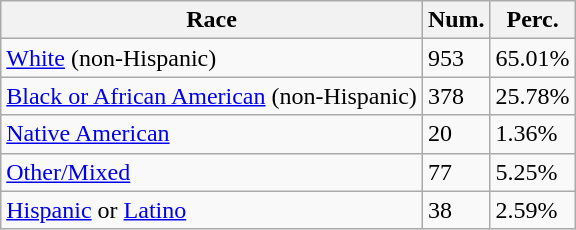<table class="wikitable">
<tr>
<th>Race</th>
<th>Num.</th>
<th>Perc.</th>
</tr>
<tr>
<td><a href='#'>White</a> (non-Hispanic)</td>
<td>953</td>
<td>65.01%</td>
</tr>
<tr>
<td><a href='#'>Black or African American</a> (non-Hispanic)</td>
<td>378</td>
<td>25.78%</td>
</tr>
<tr>
<td><a href='#'>Native American</a></td>
<td>20</td>
<td>1.36%</td>
</tr>
<tr>
<td><a href='#'>Other/Mixed</a></td>
<td>77</td>
<td>5.25%</td>
</tr>
<tr>
<td><a href='#'>Hispanic</a> or <a href='#'>Latino</a></td>
<td>38</td>
<td>2.59%</td>
</tr>
</table>
